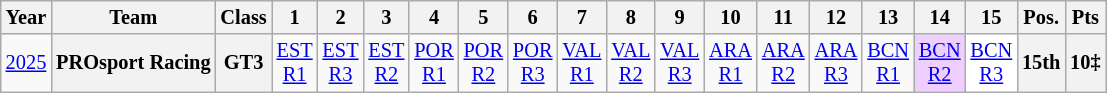<table class="wikitable" style="text-align:center; font-size:85%">
<tr>
<th>Year</th>
<th>Team</th>
<th>Class</th>
<th>1</th>
<th>2</th>
<th>3</th>
<th>4</th>
<th>5</th>
<th>6</th>
<th>7</th>
<th>8</th>
<th>9</th>
<th>10</th>
<th>11</th>
<th>12</th>
<th>13</th>
<th>14</th>
<th>15</th>
<th>Pos.</th>
<th>Pts</th>
</tr>
<tr>
<td><a href='#'>2025</a></td>
<th>PROsport Racing</th>
<th>GT3</th>
<td><a href='#'>EST<br>R1</a></td>
<td><a href='#'>EST<br>R3</a></td>
<td><a href='#'>EST<br>R2</a></td>
<td><a href='#'>POR<br>R1</a></td>
<td><a href='#'>POR<br>R2</a></td>
<td><a href='#'>POR<br>R3</a></td>
<td><a href='#'>VAL<br>R1</a></td>
<td><a href='#'>VAL<br>R2</a></td>
<td><a href='#'>VAL<br>R3</a></td>
<td><a href='#'>ARA<br>R1</a></td>
<td><a href='#'>ARA<br>R2</a></td>
<td><a href='#'>ARA<br>R3</a></td>
<td><a href='#'>BCN<br>R1</a><br></td>
<td style="background:#EFCFFF;"><a href='#'>BCN<br>R2</a><br></td>
<td style="background:#FFFFFF;"><a href='#'>BCN<br>R3</a><br></td>
<th>15th</th>
<th>10‡</th>
</tr>
</table>
